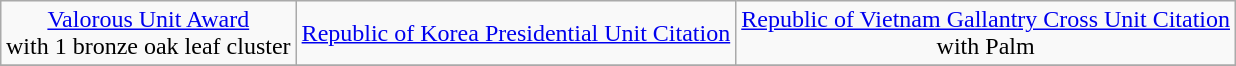<table class="wikitable" style="margin:1em auto; text-align:center;">
<tr>
<td><a href='#'>Valorous Unit Award</a><br>with 1 bronze oak leaf cluster</td>
<td><a href='#'>Republic of Korea Presidential Unit Citation</a></td>
<td><a href='#'>Republic of Vietnam Gallantry Cross Unit Citation</a><br> with Palm</td>
</tr>
<tr>
</tr>
</table>
